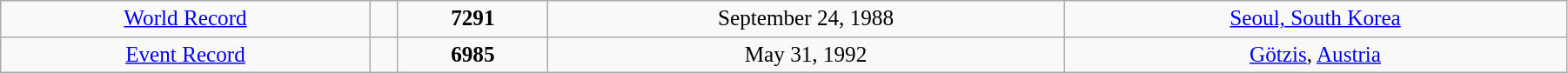<table class="wikitable" style=" text-align:center; font-size:105%;" width="95%">
<tr>
<td><a href='#'>World Record</a></td>
<td></td>
<td><strong>7291</strong></td>
<td>September 24, 1988</td>
<td> <a href='#'>Seoul, South Korea</a></td>
</tr>
<tr>
<td><a href='#'>Event Record</a></td>
<td></td>
<td><strong>6985</strong></td>
<td>May 31, 1992</td>
<td> <a href='#'>Götzis</a>, <a href='#'>Austria</a></td>
</tr>
</table>
